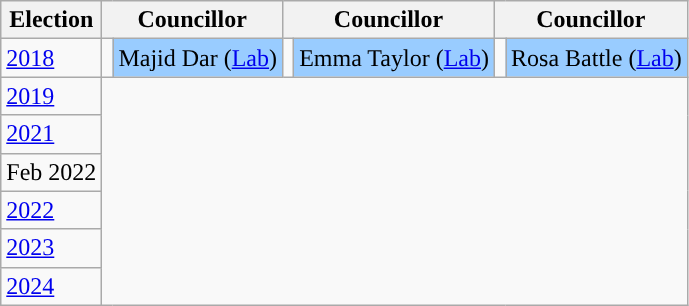<table class="wikitable">
<tr>
<th>Election</th>
<th colspan="2">Councillor</th>
<th colspan="2">Councillor</th>
<th colspan="2">Councillor</th>
</tr>
<tr>
<td><a href='#'>2018</a></td>
<td style="background-color: "></td>
<td bgcolor="#99CCFF">Majid Dar (<a href='#'>Lab</a>)</td>
<td style="background-color: "></td>
<td bgcolor="#99CCFF">Emma Taylor (<a href='#'>Lab</a>)</td>
<td style="background-color: "></td>
<td bgcolor="#99CCFF">Rosa Battle (<a href='#'>Lab</a>)</td>
</tr>
<tr>
<td><a href='#'>2019</a><br>

</td>
</tr>
<tr>
<td><a href='#'>2021</a><br>

</td>
</tr>
<tr>
<td>Feb 2022<br>

</td>
</tr>
<tr>
<td><a href='#'>2022</a><br>

</td>
</tr>
<tr>
<td><a href='#'>2023</a><br>

</td>
</tr>
<tr>
<td><a href='#'>2024</a><br>

</td>
</tr>
</table>
